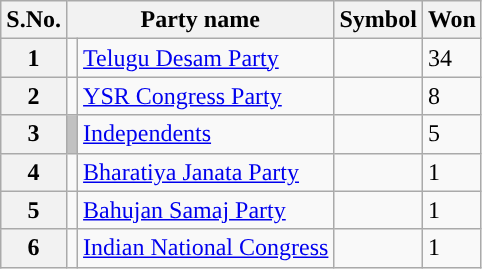<table CLASS="sortable wikitable">
<tr>
<th>S.No.</th>
<th colspan=2>Party name</th>
<th>Symbol</th>
<th>Won</th>
</tr>
<tr>
<th>1</th>
<td></td>
<td><a href='#'>Telugu Desam Party</a></td>
<td></td>
<td>34</td>
</tr>
<tr>
<th>2</th>
<td></td>
<td><a href='#'>YSR Congress Party</a></td>
<td></td>
<td>8</td>
</tr>
<tr>
<th>3</th>
<td bgcolor=#C1C1C1></td>
<td><a href='#'>Independents</a></td>
<td></td>
<td>5</td>
</tr>
<tr>
<th>4</th>
<td></td>
<td><a href='#'>Bharatiya Janata Party</a></td>
<td></td>
<td>1</td>
</tr>
<tr>
<th>5</th>
<td></td>
<td><a href='#'>Bahujan Samaj Party</a></td>
<td></td>
<td>1</td>
</tr>
<tr>
<th>6</th>
<td></td>
<td><a href='#'>Indian National Congress</a></td>
<td></td>
<td>1</td>
</tr>
</table>
